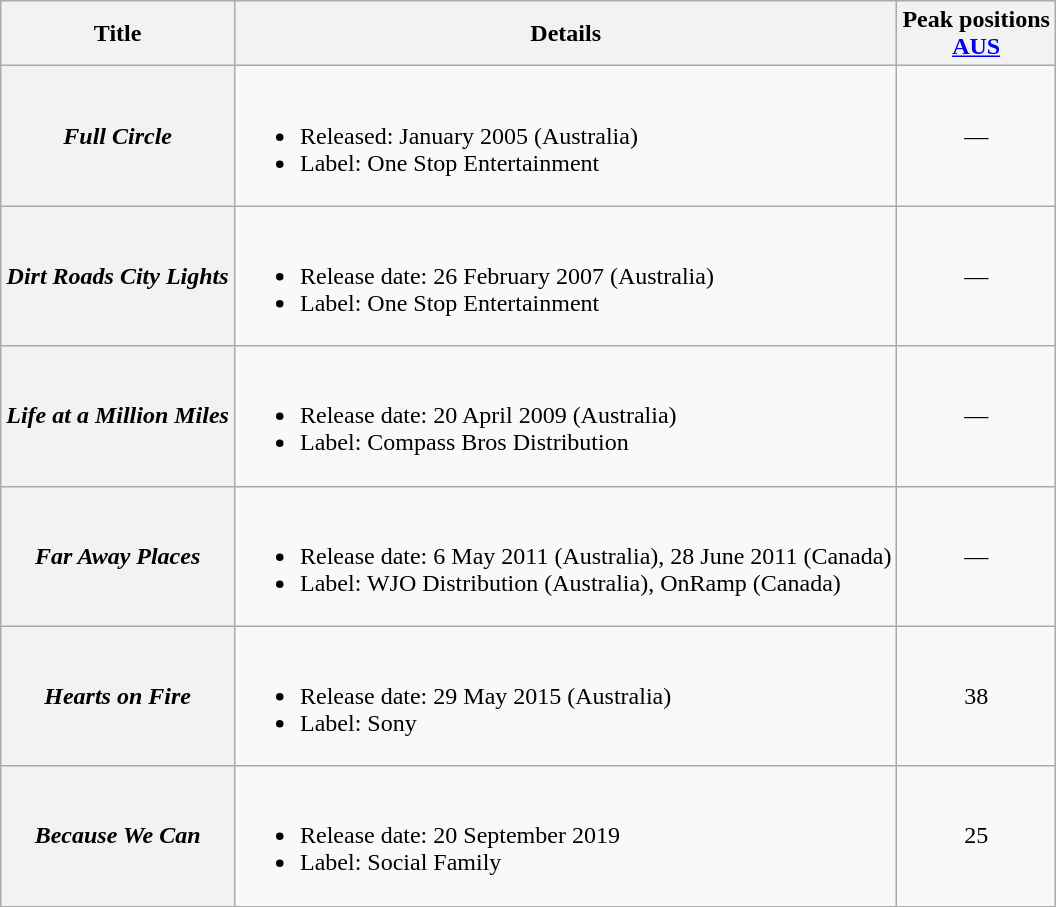<table class="wikitable plainrowheaders">
<tr>
<th>Title</th>
<th>Details</th>
<th>Peak positions<br><a href='#'>AUS</a></th>
</tr>
<tr>
<th scope="row"><em>Full Circle</em></th>
<td><br><ul><li>Released: January 2005 (Australia)</li><li>Label: One Stop Entertainment</li></ul></td>
<td style="text-align:center">—</td>
</tr>
<tr>
<th scope="row"><em>Dirt Roads City Lights</em></th>
<td><br><ul><li>Release date: 26 February 2007 (Australia)</li><li>Label: One Stop Entertainment</li></ul></td>
<td style="text-align:center">—</td>
</tr>
<tr>
<th scope="row"><em>Life at a Million Miles</em></th>
<td><br><ul><li>Release date: 20 April 2009 (Australia)</li><li>Label: Compass Bros Distribution</li></ul></td>
<td style="text-align:center">—</td>
</tr>
<tr>
<th scope="row"><em>Far Away Places</em></th>
<td><br><ul><li>Release date: 6 May 2011 (Australia), 28 June 2011 (Canada)</li><li>Label: WJO Distribution (Australia), OnRamp (Canada)</li></ul></td>
<td style="text-align:center">—</td>
</tr>
<tr>
<th scope="row"><em>Hearts on Fire</em></th>
<td><br><ul><li>Release date: 29 May 2015 (Australia)</li><li>Label: Sony</li></ul></td>
<td style="text-align:center">38</td>
</tr>
<tr>
<th scope="row"><em>Because We Can</em></th>
<td><br><ul><li>Release date: 20 September 2019</li><li>Label: Social Family</li></ul></td>
<td style="text-align:center">25</td>
</tr>
</table>
